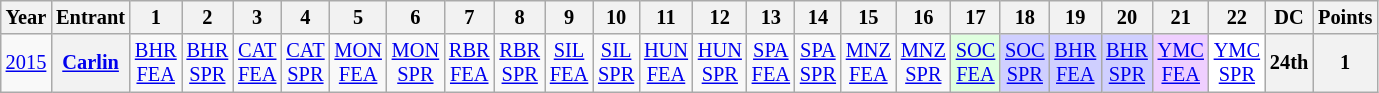<table class="wikitable" style="text-align:center; font-size:85%">
<tr>
<th>Year</th>
<th>Entrant</th>
<th>1</th>
<th>2</th>
<th>3</th>
<th>4</th>
<th>5</th>
<th>6</th>
<th>7</th>
<th>8</th>
<th>9</th>
<th>10</th>
<th>11</th>
<th>12</th>
<th>13</th>
<th>14</th>
<th>15</th>
<th>16</th>
<th>17</th>
<th>18</th>
<th>19</th>
<th>20</th>
<th>21</th>
<th>22</th>
<th>DC</th>
<th>Points</th>
</tr>
<tr>
<td><a href='#'>2015</a></td>
<th><a href='#'>Carlin</a></th>
<td><a href='#'>BHR<br>FEA</a></td>
<td><a href='#'>BHR<br>SPR</a></td>
<td><a href='#'>CAT<br>FEA</a></td>
<td><a href='#'>CAT<br>SPR</a></td>
<td><a href='#'>MON<br>FEA</a></td>
<td><a href='#'>MON<br>SPR</a></td>
<td><a href='#'>RBR<br>FEA</a></td>
<td><a href='#'>RBR<br>SPR</a></td>
<td><a href='#'>SIL<br>FEA</a></td>
<td><a href='#'>SIL<br>SPR</a></td>
<td><a href='#'>HUN<br>FEA</a></td>
<td><a href='#'>HUN<br>SPR</a></td>
<td><a href='#'>SPA<br>FEA</a></td>
<td><a href='#'>SPA<br>SPR</a></td>
<td><a href='#'>MNZ<br>FEA</a></td>
<td><a href='#'>MNZ<br>SPR</a></td>
<td style="background:#DFFFDF;"><a href='#'>SOC<br>FEA</a><br></td>
<td style="background:#CFCFFF;"><a href='#'>SOC<br>SPR</a><br></td>
<td style="background:#CFCFFF;"><a href='#'>BHR<br>FEA</a><br></td>
<td style="background:#CFCFFF;"><a href='#'>BHR<br>SPR</a><br></td>
<td style="background:#EFCFFF;"><a href='#'>YMC<br>FEA</a><br></td>
<td style="background:#FFFFFF;"><a href='#'>YMC<br>SPR</a><br></td>
<th>24th</th>
<th>1</th>
</tr>
</table>
